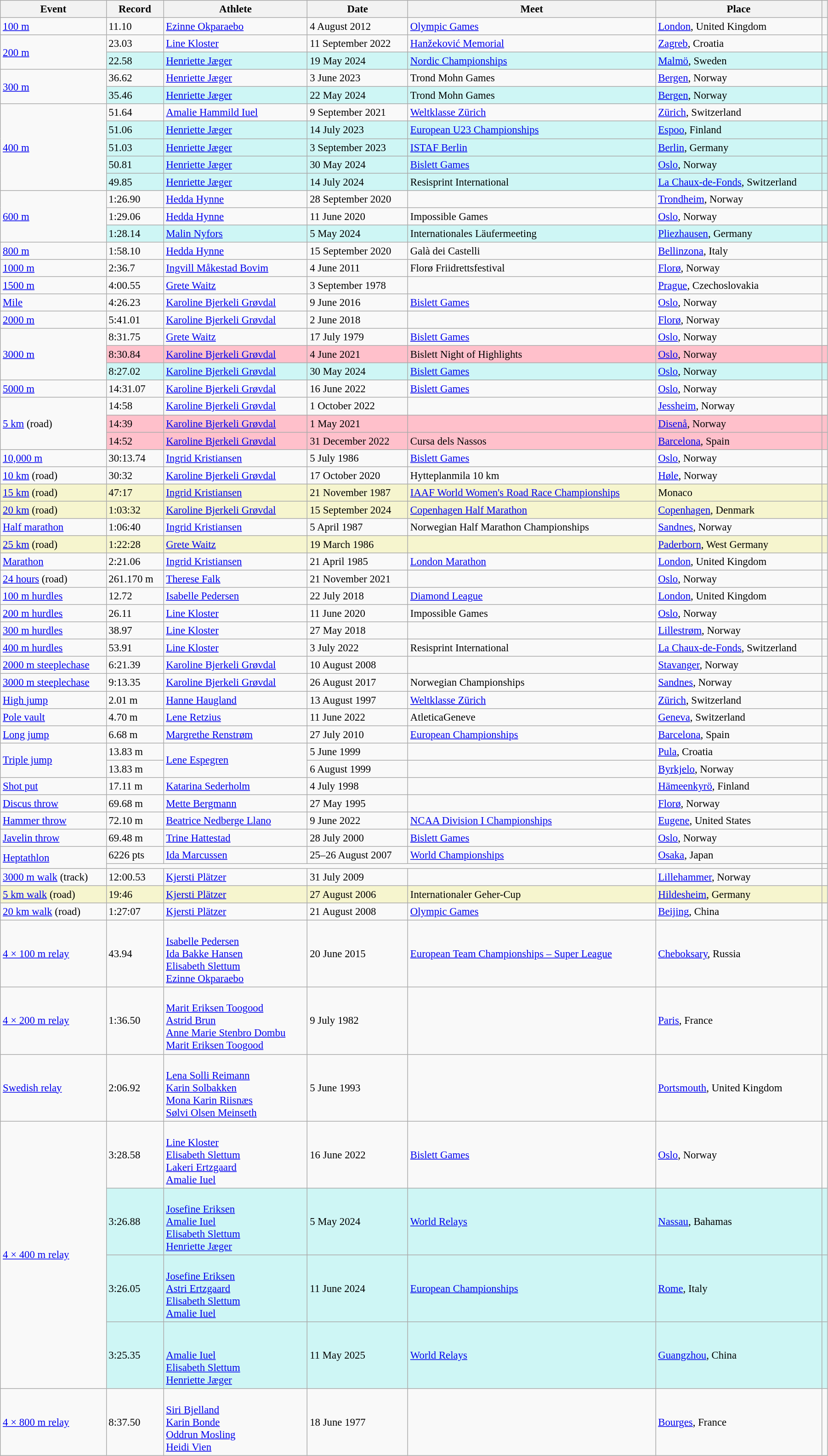<table class="wikitable" style="font-size:95%; width: 95%;">
<tr>
<th>Event</th>
<th>Record</th>
<th>Athlete</th>
<th>Date</th>
<th>Meet</th>
<th>Place</th>
<th></th>
</tr>
<tr>
<td><a href='#'>100 m</a></td>
<td>11.10 </td>
<td><a href='#'>Ezinne Okparaebo</a></td>
<td>4 August 2012</td>
<td><a href='#'>Olympic Games</a></td>
<td><a href='#'>London</a>, United Kingdom</td>
<td></td>
</tr>
<tr>
<td rowspan=2><a href='#'>200 m</a></td>
<td>23.03 </td>
<td><a href='#'>Line Kloster</a></td>
<td>11 September 2022</td>
<td><a href='#'>Hanžeković Memorial</a></td>
<td><a href='#'>Zagreb</a>, Croatia</td>
<td></td>
</tr>
<tr bgcolor="#CEF6F5">
<td>22.58 </td>
<td><a href='#'>Henriette Jæger</a></td>
<td>19 May 2024</td>
<td><a href='#'>Nordic Championships</a></td>
<td><a href='#'>Malmö</a>, Sweden</td>
<td></td>
</tr>
<tr>
<td rowspan=2><a href='#'>300 m</a></td>
<td>36.62</td>
<td><a href='#'>Henriette Jæger</a></td>
<td>3 June 2023</td>
<td>Trond Mohn Games</td>
<td><a href='#'>Bergen</a>, Norway</td>
<td></td>
</tr>
<tr bgcolor="#CEF6F5">
<td>35.46</td>
<td><a href='#'>Henriette Jæger</a></td>
<td>22 May 2024</td>
<td>Trond Mohn Games</td>
<td><a href='#'>Bergen</a>, Norway</td>
<td></td>
</tr>
<tr>
<td rowspan=5><a href='#'>400 m</a></td>
<td>51.64</td>
<td><a href='#'>Amalie Hammild Iuel</a></td>
<td>9 September 2021</td>
<td><a href='#'>Weltklasse Zürich</a></td>
<td><a href='#'>Zürich</a>, Switzerland</td>
<td></td>
</tr>
<tr bgcolor=#CEF6F5>
<td>51.06</td>
<td><a href='#'>Henriette Jæger</a></td>
<td>14 July 2023</td>
<td><a href='#'>European U23 Championships</a></td>
<td><a href='#'>Espoo</a>, Finland</td>
<td></td>
</tr>
<tr bgcolor=#CEF6F5>
<td>51.03</td>
<td><a href='#'>Henriette Jæger</a></td>
<td>3 September 2023</td>
<td><a href='#'>ISTAF Berlin</a></td>
<td><a href='#'>Berlin</a>, Germany</td>
<td></td>
</tr>
<tr bgcolor=#CEF6F5>
<td>50.81</td>
<td><a href='#'>Henriette Jæger</a></td>
<td>30 May 2024</td>
<td><a href='#'>Bislett Games</a></td>
<td><a href='#'>Oslo</a>, Norway</td>
<td></td>
</tr>
<tr bgcolor=#CEF6F5>
<td>49.85</td>
<td><a href='#'>Henriette Jæger</a></td>
<td>14 July 2024</td>
<td>Resisprint International</td>
<td><a href='#'>La Chaux-de-Fonds</a>, Switzerland</td>
<td></td>
</tr>
<tr>
<td rowspan=3><a href='#'>600 m</a></td>
<td>1:26.90 </td>
<td><a href='#'>Hedda Hynne</a></td>
<td>28 September 2020</td>
<td></td>
<td><a href='#'>Trondheim</a>, Norway</td>
<td></td>
</tr>
<tr>
<td>1:29.06 </td>
<td><a href='#'>Hedda Hynne</a></td>
<td>11 June 2020</td>
<td>Impossible Games</td>
<td><a href='#'>Oslo</a>, Norway</td>
<td></td>
</tr>
<tr bgcolor=#CEF6F5>
<td>1:28.14 </td>
<td><a href='#'>Malin Nyfors</a></td>
<td>5 May 2024</td>
<td>Internationales Läufermeeting</td>
<td><a href='#'>Pliezhausen</a>, Germany</td>
<td></td>
</tr>
<tr>
<td><a href='#'>800 m</a></td>
<td>1:58.10</td>
<td><a href='#'>Hedda Hynne</a></td>
<td>15 September 2020</td>
<td>Galà dei Castelli</td>
<td><a href='#'>Bellinzona</a>, Italy</td>
<td></td>
</tr>
<tr>
<td><a href='#'>1000 m</a></td>
<td>2:36.7</td>
<td><a href='#'>Ingvill Måkestad Bovim</a></td>
<td>4 June 2011</td>
<td>Florø Friidrettsfestival</td>
<td><a href='#'>Florø</a>, Norway</td>
<td></td>
</tr>
<tr>
<td><a href='#'>1500 m</a></td>
<td>4:00.55</td>
<td><a href='#'>Grete Waitz</a></td>
<td>3 September 1978</td>
<td></td>
<td><a href='#'>Prague</a>, Czechoslovakia</td>
<td></td>
</tr>
<tr>
<td><a href='#'>Mile</a></td>
<td>4:26.23</td>
<td><a href='#'>Karoline Bjerkeli Grøvdal</a></td>
<td>9 June 2016</td>
<td><a href='#'>Bislett Games</a></td>
<td><a href='#'>Oslo</a>, Norway</td>
<td></td>
</tr>
<tr>
<td><a href='#'>2000 m</a></td>
<td>5:41.01</td>
<td><a href='#'>Karoline Bjerkeli Grøvdal</a></td>
<td>2 June 2018</td>
<td></td>
<td><a href='#'>Florø</a>, Norway</td>
<td></td>
</tr>
<tr>
<td rowspan=3><a href='#'>3000 m</a></td>
<td>8:31.75</td>
<td><a href='#'>Grete Waitz</a></td>
<td>17 July 1979</td>
<td><a href='#'>Bislett Games</a></td>
<td><a href='#'>Oslo</a>, Norway</td>
<td></td>
</tr>
<tr style="background:pink">
<td>8:30.84 </td>
<td><a href='#'>Karoline Bjerkeli Grøvdal</a></td>
<td>4 June 2021</td>
<td>Bislett Night of Highlights</td>
<td><a href='#'>Oslo</a>, Norway</td>
<td></td>
</tr>
<tr bgcolor=#CEF6F5>
<td>8:27.02</td>
<td><a href='#'>Karoline Bjerkeli Grøvdal</a></td>
<td>30 May 2024</td>
<td><a href='#'>Bislett Games</a></td>
<td><a href='#'>Oslo</a>, Norway</td>
<td></td>
</tr>
<tr>
<td><a href='#'>5000 m</a></td>
<td>14:31.07</td>
<td><a href='#'>Karoline Bjerkeli Grøvdal</a></td>
<td>16 June 2022</td>
<td><a href='#'>Bislett Games</a></td>
<td><a href='#'>Oslo</a>, Norway</td>
<td></td>
</tr>
<tr>
<td rowspan=3><a href='#'>5 km</a> (road)</td>
<td>14:58 </td>
<td><a href='#'>Karoline Bjerkeli Grøvdal</a></td>
<td>1 October 2022</td>
<td></td>
<td><a href='#'>Jessheim</a>, Norway</td>
<td></td>
</tr>
<tr style="background:pink">
<td>14:39 </td>
<td><a href='#'>Karoline Bjerkeli Grøvdal</a></td>
<td>1 May 2021</td>
<td></td>
<td><a href='#'>Disenå</a>, Norway</td>
<td></td>
</tr>
<tr style="background:pink">
<td>14:52 </td>
<td><a href='#'>Karoline Bjerkeli Grøvdal</a></td>
<td>31 December 2022</td>
<td>Cursa dels Nassos</td>
<td><a href='#'>Barcelona</a>, Spain</td>
<td></td>
</tr>
<tr>
<td><a href='#'>10,000 m</a></td>
<td>30:13.74</td>
<td><a href='#'>Ingrid Kristiansen</a></td>
<td>5 July 1986</td>
<td><a href='#'>Bislett Games</a></td>
<td><a href='#'>Oslo</a>, Norway</td>
<td></td>
</tr>
<tr>
<td><a href='#'>10 km</a> (road)</td>
<td>30:32</td>
<td><a href='#'>Karoline Bjerkeli Grøvdal</a></td>
<td>17 October 2020</td>
<td>Hytteplanmila 10 km</td>
<td><a href='#'>Høle</a>, Norway</td>
<td></td>
</tr>
<tr style="background:#f6F5CE;">
<td><a href='#'>15 km</a> (road)</td>
<td>47:17</td>
<td><a href='#'>Ingrid Kristiansen</a></td>
<td>21 November 1987</td>
<td><a href='#'>IAAF World Women's Road Race Championships</a></td>
<td>Monaco</td>
<td></td>
</tr>
<tr style="background:#f6F5CE;">
<td><a href='#'>20 km</a> (road)</td>
<td>1:03:32</td>
<td><a href='#'>Karoline Bjerkeli Grøvdal</a></td>
<td>15 September 2024</td>
<td><a href='#'>Copenhagen Half Marathon</a></td>
<td><a href='#'>Copenhagen</a>, Denmark</td>
<td></td>
</tr>
<tr>
<td><a href='#'>Half marathon</a></td>
<td>1:06:40</td>
<td><a href='#'>Ingrid Kristiansen</a></td>
<td>5 April 1987</td>
<td>Norwegian Half Marathon Championships</td>
<td><a href='#'>Sandnes</a>, Norway</td>
<td></td>
</tr>
<tr style="background:#f6F5CE;">
<td><a href='#'>25 km</a> (road)</td>
<td>1:22:28</td>
<td><a href='#'>Grete Waitz</a></td>
<td>19 March 1986</td>
<td></td>
<td><a href='#'>Paderborn</a>, West Germany</td>
<td></td>
</tr>
<tr>
<td><a href='#'>Marathon</a></td>
<td>2:21.06</td>
<td><a href='#'>Ingrid Kristiansen</a></td>
<td>21 April 1985</td>
<td><a href='#'>London Marathon</a></td>
<td><a href='#'>London</a>, United Kingdom</td>
<td></td>
</tr>
<tr>
<td><a href='#'>24 hours</a> (road)</td>
<td>261.170 m</td>
<td><a href='#'>Therese Falk</a></td>
<td>21 November 2021</td>
<td></td>
<td><a href='#'>Oslo</a>, Norway</td>
<td></td>
</tr>
<tr>
<td><a href='#'>100 m hurdles</a></td>
<td>12.72 </td>
<td><a href='#'>Isabelle Pedersen</a></td>
<td>22 July 2018</td>
<td><a href='#'>Diamond League</a></td>
<td><a href='#'>London</a>, United Kingdom</td>
<td></td>
</tr>
<tr>
<td><a href='#'>200 m hurdles</a></td>
<td>26.11 </td>
<td><a href='#'>Line Kloster</a></td>
<td>11 June 2020</td>
<td>Impossible Games</td>
<td><a href='#'>Oslo</a>, Norway</td>
<td></td>
</tr>
<tr>
<td><a href='#'>300 m hurdles</a></td>
<td>38.97</td>
<td><a href='#'>Line Kloster</a></td>
<td>27 May 2018</td>
<td></td>
<td><a href='#'>Lillestrøm</a>, Norway</td>
<td></td>
</tr>
<tr>
<td><a href='#'>400 m hurdles</a></td>
<td>53.91</td>
<td><a href='#'>Line Kloster</a></td>
<td>3 July 2022</td>
<td>Resisprint International</td>
<td><a href='#'>La Chaux-de-Fonds</a>, Switzerland</td>
<td></td>
</tr>
<tr>
<td><a href='#'>2000 m steeplechase</a></td>
<td>6:21.39</td>
<td><a href='#'>Karoline Bjerkeli Grøvdal</a></td>
<td>10 August 2008</td>
<td></td>
<td><a href='#'>Stavanger</a>, Norway</td>
<td></td>
</tr>
<tr>
<td><a href='#'>3000 m steeplechase</a></td>
<td>9:13.35</td>
<td><a href='#'>Karoline Bjerkeli Grøvdal</a></td>
<td>26 August 2017</td>
<td>Norwegian Championships</td>
<td><a href='#'>Sandnes</a>, Norway</td>
<td></td>
</tr>
<tr>
<td><a href='#'>High jump</a></td>
<td>2.01 m</td>
<td><a href='#'>Hanne Haugland</a></td>
<td>13 August 1997</td>
<td><a href='#'>Weltklasse Zürich</a></td>
<td><a href='#'>Zürich</a>, Switzerland</td>
<td></td>
</tr>
<tr>
<td><a href='#'>Pole vault</a></td>
<td>4.70 m</td>
<td><a href='#'>Lene Retzius</a></td>
<td>11 June 2022</td>
<td>AtleticaGeneve</td>
<td><a href='#'>Geneva</a>, Switzerland</td>
<td></td>
</tr>
<tr>
<td><a href='#'>Long jump</a></td>
<td>6.68 m </td>
<td><a href='#'>Margrethe Renstrøm</a></td>
<td>27 July 2010</td>
<td><a href='#'>European Championships</a></td>
<td><a href='#'>Barcelona</a>, Spain</td>
<td></td>
</tr>
<tr>
<td rowspan=2><a href='#'>Triple jump</a></td>
<td>13.83 m </td>
<td rowspan=2><a href='#'>Lene Espegren</a></td>
<td>5 June 1999</td>
<td></td>
<td><a href='#'>Pula</a>, Croatia</td>
<td></td>
</tr>
<tr>
<td>13.83 m </td>
<td>6 August 1999</td>
<td></td>
<td><a href='#'>Byrkjelo</a>, Norway</td>
<td></td>
</tr>
<tr>
<td><a href='#'>Shot put</a></td>
<td>17.11 m</td>
<td><a href='#'>Katarina Sederholm</a></td>
<td>4 July 1998</td>
<td></td>
<td><a href='#'>Hämeenkyrö</a>, Finland</td>
<td></td>
</tr>
<tr>
<td><a href='#'>Discus throw</a></td>
<td>69.68 m</td>
<td><a href='#'>Mette Bergmann</a></td>
<td>27 May 1995</td>
<td></td>
<td><a href='#'>Florø</a>, Norway</td>
<td></td>
</tr>
<tr>
<td><a href='#'>Hammer throw</a></td>
<td>72.10 m</td>
<td><a href='#'>Beatrice Nedberge Llano</a></td>
<td>9 June 2022</td>
<td><a href='#'>NCAA Division I Championships</a></td>
<td><a href='#'>Eugene</a>, United States</td>
<td></td>
</tr>
<tr>
<td><a href='#'>Javelin throw</a></td>
<td>69.48 m</td>
<td><a href='#'>Trine Hattestad</a></td>
<td>28 July 2000</td>
<td><a href='#'>Bislett Games</a></td>
<td><a href='#'>Oslo</a>, Norway</td>
<td></td>
</tr>
<tr>
<td rowspan=2><a href='#'>Heptathlon</a></td>
<td>6226 pts</td>
<td><a href='#'>Ida Marcussen</a></td>
<td>25–26 August 2007</td>
<td><a href='#'>World Championships</a></td>
<td><a href='#'>Osaka</a>, Japan</td>
<td></td>
</tr>
<tr>
<td colspan=5></td>
<td></td>
</tr>
<tr>
<td><a href='#'>3000 m walk</a> (track)</td>
<td>12:00.53</td>
<td><a href='#'>Kjersti Plätzer</a></td>
<td>31 July 2009</td>
<td></td>
<td><a href='#'>Lillehammer</a>, Norway</td>
<td></td>
</tr>
<tr style="background:#f6F5CE;">
<td><a href='#'>5 km walk</a> (road)</td>
<td>19:46</td>
<td><a href='#'>Kjersti Plätzer</a></td>
<td>27 August 2006</td>
<td>Internationaler Geher-Cup</td>
<td><a href='#'>Hildesheim</a>, Germany</td>
<td></td>
</tr>
<tr>
<td><a href='#'>20 km walk</a> (road)</td>
<td>1:27:07</td>
<td><a href='#'>Kjersti Plätzer</a></td>
<td>21 August 2008</td>
<td><a href='#'>Olympic Games</a></td>
<td><a href='#'>Beijing</a>, China</td>
<td></td>
</tr>
<tr>
<td><a href='#'>4 × 100 m relay</a></td>
<td>43.94</td>
<td><br><a href='#'>Isabelle Pedersen</a><br><a href='#'>Ida Bakke Hansen</a><br><a href='#'>Elisabeth Slettum</a><br><a href='#'>Ezinne Okparaebo</a></td>
<td>20 June 2015</td>
<td><a href='#'>European Team Championships – Super League</a></td>
<td><a href='#'>Cheboksary</a>, Russia</td>
<td></td>
</tr>
<tr>
<td><a href='#'>4 × 200 m relay</a></td>
<td>1:36.50</td>
<td><br><a href='#'>Marit Eriksen Toogood</a><br><a href='#'>Astrid Brun</a><br><a href='#'>Anne Marie Stenbro Dombu</a><br><a href='#'>Marit Eriksen Toogood</a></td>
<td>9 July 1982</td>
<td></td>
<td><a href='#'>Paris</a>, France</td>
<td></td>
</tr>
<tr>
<td><a href='#'>Swedish relay</a></td>
<td>2:06.92</td>
<td><br><a href='#'>Lena Solli Reimann</a><br><a href='#'>Karin Solbakken</a><br><a href='#'>Mona Karin Riisnæs</a><br><a href='#'>Sølvi Olsen Meinseth</a></td>
<td>5 June 1993</td>
<td></td>
<td><a href='#'>Portsmouth</a>, United Kingdom</td>
<td></td>
</tr>
<tr>
<td rowspan=4><a href='#'>4 × 400 m relay</a></td>
<td>3:28.58</td>
<td><br><a href='#'>Line Kloster</a><br><a href='#'>Elisabeth Slettum</a><br><a href='#'>Lakeri Ertzgaard</a><br><a href='#'>Amalie Iuel</a></td>
<td>16 June 2022</td>
<td><a href='#'>Bislett Games</a></td>
<td><a href='#'>Oslo</a>, Norway</td>
<td></td>
</tr>
<tr bgcolor=#CEF6F5>
<td>3:26.88</td>
<td><br><a href='#'>Josefine Eriksen</a><br><a href='#'>Amalie Iuel</a><br><a href='#'>Elisabeth Slettum</a><br><a href='#'>Henriette Jæger</a></td>
<td>5 May 2024</td>
<td><a href='#'>World Relays</a></td>
<td><a href='#'>Nassau</a>, Bahamas</td>
<td></td>
</tr>
<tr bgcolor=#CEF6F5>
<td>3:26.05</td>
<td><br><a href='#'>Josefine Eriksen</a><br><a href='#'>Astri Ertzgaard</a><br><a href='#'>Elisabeth Slettum</a><br><a href='#'>Amalie Iuel</a></td>
<td>11 June 2024</td>
<td><a href='#'>European Championships</a></td>
<td><a href='#'>Rome</a>, Italy</td>
<td></td>
</tr>
<tr bgcolor="#CEF6F5">
<td>3:25.35</td>
<td><br><br><a href='#'>Amalie Iuel</a><br><a href='#'>Elisabeth Slettum</a><br><a href='#'>Henriette Jæger</a></td>
<td>11 May 2025</td>
<td><a href='#'>World Relays</a></td>
<td><a href='#'>Guangzhou</a>, China</td>
<td></td>
</tr>
<tr>
<td><a href='#'>4 × 800 m relay</a></td>
<td>8:37.50</td>
<td><br><a href='#'>Siri Bjelland</a><br><a href='#'>Karin Bonde</a><br><a href='#'>Oddrun Mosling</a><br><a href='#'>Heidi Vien</a></td>
<td>18 June 1977</td>
<td></td>
<td><a href='#'>Bourges</a>, France</td>
<td></td>
</tr>
</table>
